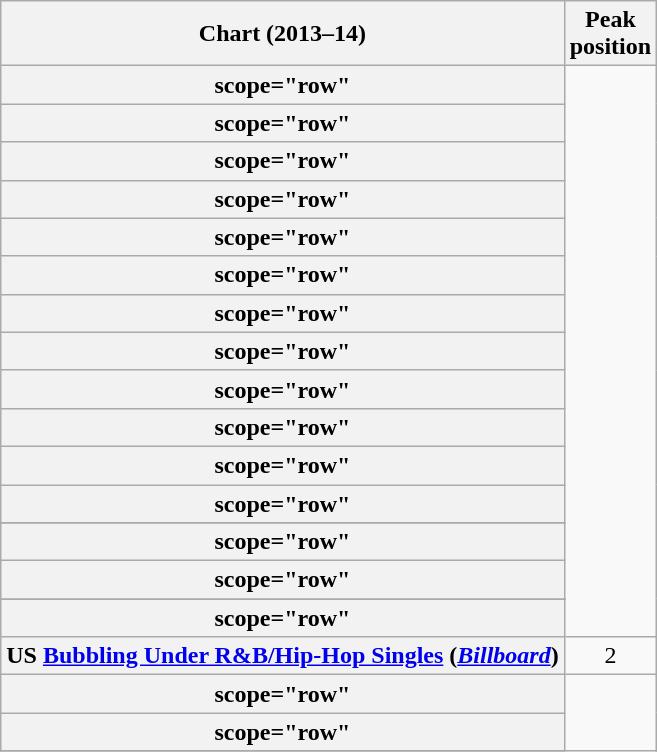<table class="wikitable sortable plainrowheaders" style="text-align:center">
<tr>
<th scope="col">Chart (2013–14)</th>
<th scope="col">Peak<br>position</th>
</tr>
<tr>
<th>scope="row" </th>
</tr>
<tr>
<th>scope="row" </th>
</tr>
<tr>
<th>scope="row" </th>
</tr>
<tr>
<th>scope="row" </th>
</tr>
<tr>
<th>scope="row" </th>
</tr>
<tr>
<th>scope="row" </th>
</tr>
<tr>
<th>scope="row" </th>
</tr>
<tr>
<th>scope="row" </th>
</tr>
<tr>
<th>scope="row" </th>
</tr>
<tr>
<th>scope="row" </th>
</tr>
<tr>
<th>scope="row" </th>
</tr>
<tr>
<th>scope="row" </th>
</tr>
<tr>
</tr>
<tr>
<th>scope="row" </th>
</tr>
<tr>
<th>scope="row" </th>
</tr>
<tr>
</tr>
<tr>
<th>scope="row" </th>
</tr>
<tr>
<th scope="row">US <a href='#'>Bubbling Under R&B/Hip-Hop Singles</a> (<em><a href='#'>Billboard</a></em>)</th>
<td>2</td>
</tr>
<tr>
<th>scope="row" </th>
</tr>
<tr>
<th>scope="row" </th>
</tr>
<tr>
</tr>
</table>
